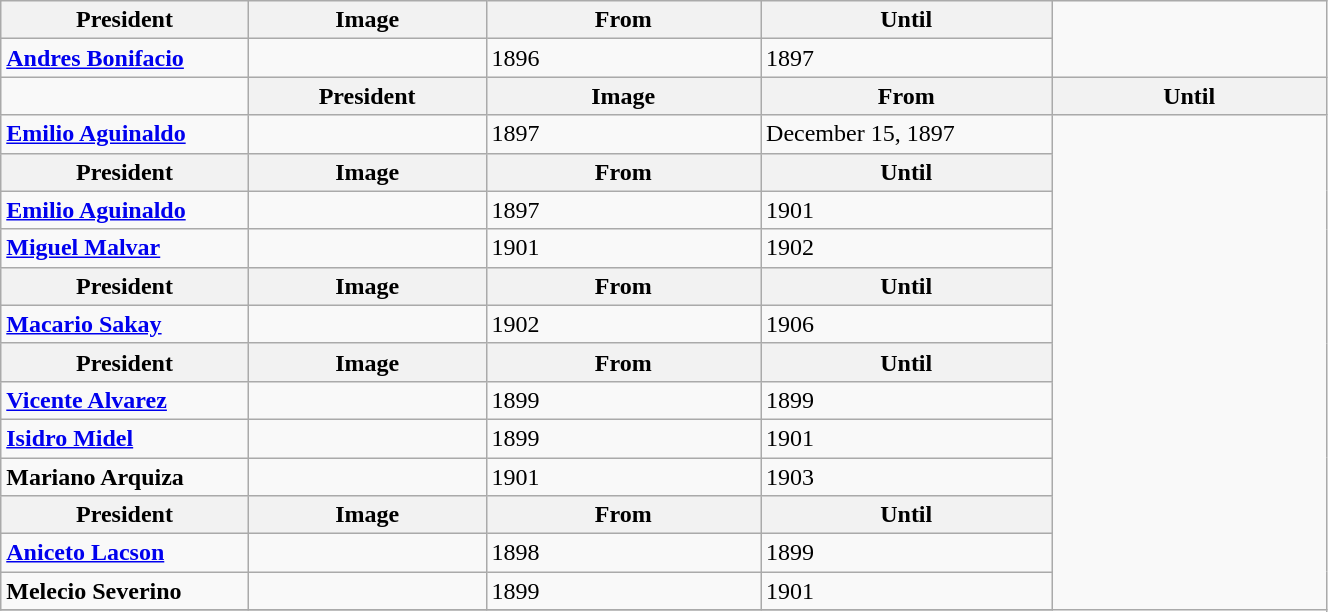<table class="wikitable" width="70%">
<tr>
<th width="5%,">President</th>
<th width="5%">Image</th>
<th width="7%">From</th>
<th width="7%">Until</th>
</tr>
<tr>
<td><strong><a href='#'>Andres Bonifacio</a></strong></td>
<td></td>
<td>1896</td>
<td>1897</td>
</tr>
<tr>
<td></td>
<th width="5%,">President</th>
<th width="5%">Image</th>
<th width="7%">From</th>
<th width="7%">Until</th>
</tr>
<tr>
<td><strong><a href='#'>Emilio Aguinaldo</a></strong></td>
<td></td>
<td>1897</td>
<td>December 15, 1897</td>
</tr>
<tr>
<th width="5%,">President</th>
<th width="5%">Image</th>
<th width="7%">From</th>
<th width="7%">Until</th>
</tr>
<tr>
<td><strong><a href='#'>Emilio Aguinaldo</a></strong></td>
<td></td>
<td>1897</td>
<td>1901</td>
</tr>
<tr>
<td><strong><a href='#'>Miguel Malvar</a></strong></td>
<td></td>
<td>1901</td>
<td>1902</td>
</tr>
<tr>
<th width="5%,">President</th>
<th width="5%">Image</th>
<th width="7%">From</th>
<th width="7%">Until</th>
</tr>
<tr>
<td><strong><a href='#'>Macario Sakay</a></strong></td>
<td></td>
<td>1902</td>
<td>1906</td>
</tr>
<tr>
<th width="5%,">President</th>
<th width="5%">Image</th>
<th width="7%">From</th>
<th width="7%">Until</th>
</tr>
<tr>
<td><strong><a href='#'>Vicente Alvarez</a></strong></td>
<td></td>
<td>1899</td>
<td>1899</td>
</tr>
<tr>
<td><strong><a href='#'>Isidro Midel</a></strong></td>
<td></td>
<td>1899</td>
<td>1901</td>
</tr>
<tr>
<td><strong>Mariano Arquiza</strong></td>
<td></td>
<td>1901</td>
<td>1903</td>
</tr>
<tr>
<th width="5%,">President</th>
<th width="5%">Image</th>
<th width="7%">From</th>
<th width="7%">Until</th>
</tr>
<tr>
<td><strong><a href='#'>Aniceto Lacson</a></strong></td>
<td></td>
<td>1898</td>
<td>1899</td>
</tr>
<tr>
<td><strong>Melecio Severino</strong></td>
<td></td>
<td>1899</td>
<td>1901</td>
</tr>
<tr>
</tr>
</table>
